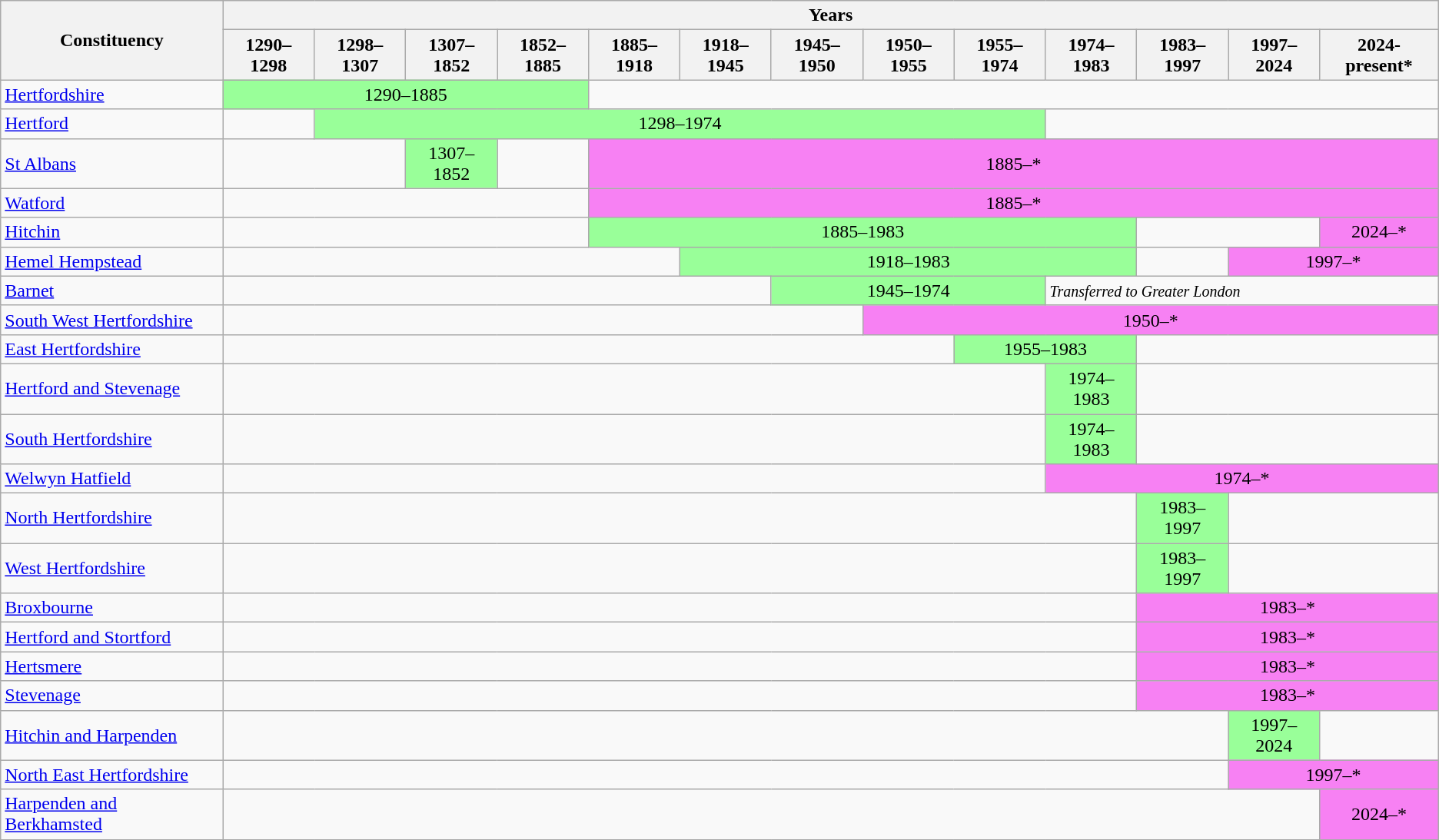<table class="wikitable">
<tr>
<th rowspan="2">Constituency</th>
<th colspan="13" align="center">Years</th>
</tr>
<tr>
<th>1290–1298</th>
<th>1298–1307</th>
<th>1307–1852</th>
<th>1852–1885</th>
<th>1885–1918</th>
<th>1918–1945</th>
<th>1945–1950</th>
<th>1950–1955</th>
<th>1955–1974</th>
<th>1974–1983</th>
<th>1983–1997</th>
<th>1997–2024</th>
<th>2024-present*</th>
</tr>
<tr>
<td><a href='#'>Hertfordshire</a></td>
<td align="center" bgcolor="#99ff99" colspan="4">1290–1885</td>
<td colspan="9"> </td>
</tr>
<tr>
<td><a href='#'>Hertford</a></td>
<td colspan="1"> </td>
<td align="center" bgcolor="#99ff99" colspan="8">1298–1974</td>
<td colspan="4"></td>
</tr>
<tr>
<td><a href='#'>St Albans</a></td>
<td colspan="2"> </td>
<td align="center" bgcolor="#99ff99" colspan="1">1307–1852</td>
<td colspan="1"> </td>
<td align="center" bgcolor="#f781f3" colspan="9">1885–*</td>
</tr>
<tr>
<td><a href='#'>Watford</a></td>
<td colspan="4"> </td>
<td align="center" bgcolor="#f781f3" colspan="9">1885–*</td>
</tr>
<tr>
<td><a href='#'>Hitchin</a></td>
<td colspan="4"> </td>
<td align="center" bgcolor="#99ff99" colspan="6">1885–1983</td>
<td colspan="2"></td>
<td align="center" bgcolor="#f781f3">2024–*</td>
</tr>
<tr>
<td><a href='#'>Hemel Hempstead</a></td>
<td colspan="5"> </td>
<td align="center" bgcolor="#99ff99" colspan="5">1918–1983</td>
<td align="center"></td>
<td colspan="2" align="center" bgcolor="#f781f3">1997–*</td>
</tr>
<tr>
<td><a href='#'>Barnet</a></td>
<td colspan="6"> </td>
<td align="center" bgcolor="#99ff99" colspan="3">1945–1974</td>
<td colspan="4"><small><em>Transferred to Greater London</em></small></td>
</tr>
<tr>
<td><a href='#'>South West Hertfordshire</a></td>
<td colspan="7"> </td>
<td align="center" bgcolor="#f781f3" colspan="6">1950–*</td>
</tr>
<tr>
<td><a href='#'>East Hertfordshire</a></td>
<td colspan="8"> </td>
<td align="center" bgcolor="#99ff99" colspan="2">1955–1983</td>
<td colspan="3"></td>
</tr>
<tr>
<td><a href='#'>Hertford and Stevenage</a></td>
<td colspan="9"> </td>
<td align="center" bgcolor="#99ff99">1974–1983</td>
<td colspan="3"></td>
</tr>
<tr>
<td><a href='#'>South Hertfordshire</a></td>
<td colspan="9"> </td>
<td align="center" bgcolor="#99ff99">1974–1983</td>
<td colspan="3"></td>
</tr>
<tr>
<td><a href='#'>Welwyn Hatfield</a></td>
<td colspan="9"> </td>
<td align="center" bgcolor="#f781f3" colspan="4">1974–*</td>
</tr>
<tr>
<td><a href='#'>North Hertfordshire</a></td>
<td colspan="10"> </td>
<td align="center" bgcolor="#99ff99">1983–1997</td>
<td colspan="2"></td>
</tr>
<tr>
<td><a href='#'>West Hertfordshire</a></td>
<td colspan="10"> </td>
<td align="center" bgcolor="#99ff99">1983–1997</td>
<td colspan="2"></td>
</tr>
<tr>
<td><a href='#'>Broxbourne</a></td>
<td colspan="10"> </td>
<td align="center" bgcolor="#f781f3" colspan="3">1983–*</td>
</tr>
<tr>
<td><a href='#'>Hertford and Stortford</a></td>
<td colspan="10"> </td>
<td align="center" bgcolor="#f781f3" colspan="3">1983–*</td>
</tr>
<tr>
<td><a href='#'>Hertsmere</a></td>
<td colspan="10"> </td>
<td align="center" bgcolor="#f781f3" colspan="3">1983–*</td>
</tr>
<tr>
<td><a href='#'>Stevenage</a></td>
<td colspan="10"></td>
<td align="center" bgcolor="#f781f3" colspan="3">1983–*</td>
</tr>
<tr>
<td><a href='#'>Hitchin and Harpenden</a></td>
<td colspan="11"> </td>
<td align="center" bgcolor="#99ff99">1997–2024</td>
<td></td>
</tr>
<tr>
<td><a href='#'>North East Hertfordshire</a></td>
<td colspan="11"> </td>
<td colspan="2" align="center" bgcolor="#f781f3">1997–*</td>
</tr>
<tr>
<td><a href='#'>Harpenden and Berkhamsted</a></td>
<td colspan="12"> </td>
<td align="center" bgcolor="#f781f3">2024–*</td>
</tr>
<tr>
</tr>
</table>
